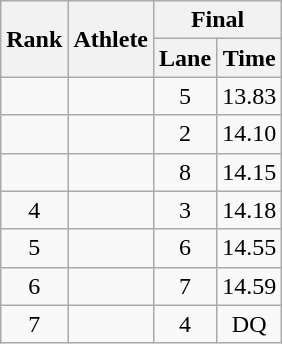<table class="wikitable sortable"  style="text-align:center">
<tr>
<th rowspan="2" data-sort-type=number>Rank</th>
<th rowspan="2">Athlete</th>
<th colspan="2">Final</th>
</tr>
<tr>
<th>Lane</th>
<th>Time</th>
</tr>
<tr>
<td></td>
<td align="left"></td>
<td>5</td>
<td>13.83</td>
</tr>
<tr>
<td></td>
<td align="left"></td>
<td>2</td>
<td>14.10</td>
</tr>
<tr>
<td></td>
<td align="left"></td>
<td>8</td>
<td>14.15</td>
</tr>
<tr>
<td>4</td>
<td align="left"></td>
<td>3</td>
<td>14.18</td>
</tr>
<tr>
<td>5</td>
<td align="left"></td>
<td>6</td>
<td>14.55</td>
</tr>
<tr>
<td>6</td>
<td align="left"></td>
<td>7</td>
<td>14.59</td>
</tr>
<tr>
<td>7</td>
<td align="left"></td>
<td>4</td>
<td>DQ</td>
</tr>
</table>
